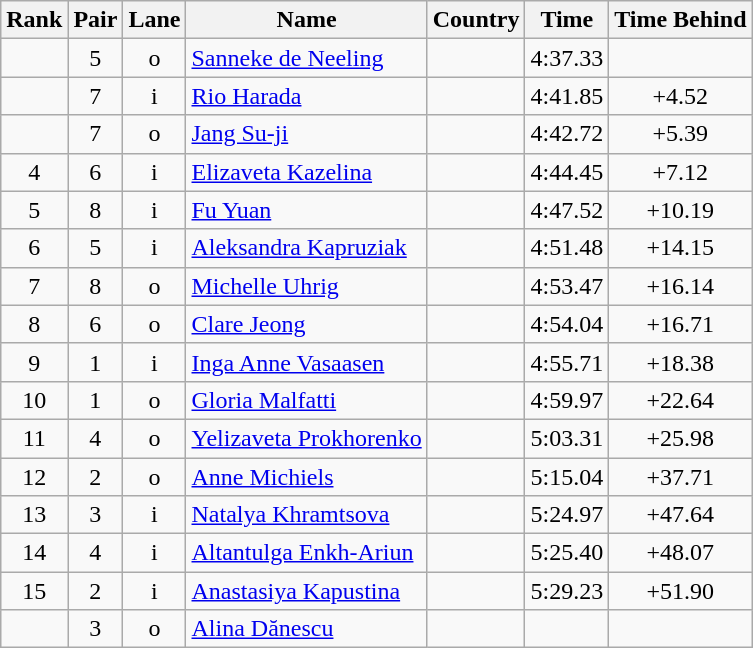<table class="wikitable sortable" style="text-align:center">
<tr>
<th>Rank</th>
<th>Pair</th>
<th>Lane</th>
<th>Name</th>
<th>Country</th>
<th>Time</th>
<th>Time Behind</th>
</tr>
<tr>
<td></td>
<td>5</td>
<td>o</td>
<td align=left><a href='#'>Sanneke de Neeling</a></td>
<td align=left></td>
<td>4:37.33</td>
<td></td>
</tr>
<tr>
<td></td>
<td>7</td>
<td>i</td>
<td align=left><a href='#'>Rio Harada</a></td>
<td align=left></td>
<td>4:41.85</td>
<td>+4.52</td>
</tr>
<tr>
<td></td>
<td>7</td>
<td>o</td>
<td align=left><a href='#'>Jang Su-ji</a></td>
<td align=left></td>
<td>4:42.72</td>
<td>+5.39</td>
</tr>
<tr>
<td>4</td>
<td>6</td>
<td>i</td>
<td align=left><a href='#'>Elizaveta Kazelina</a></td>
<td align=left></td>
<td>4:44.45</td>
<td>+7.12</td>
</tr>
<tr>
<td>5</td>
<td>8</td>
<td>i</td>
<td align=left><a href='#'>Fu Yuan</a></td>
<td align=left></td>
<td>4:47.52</td>
<td>+10.19</td>
</tr>
<tr>
<td>6</td>
<td>5</td>
<td>i</td>
<td align=left><a href='#'>Aleksandra Kapruziak</a></td>
<td align=left></td>
<td>4:51.48</td>
<td>+14.15</td>
</tr>
<tr>
<td>7</td>
<td>8</td>
<td>o</td>
<td align=left><a href='#'>Michelle Uhrig</a></td>
<td align=left></td>
<td>4:53.47</td>
<td>+16.14</td>
</tr>
<tr>
<td>8</td>
<td>6</td>
<td>o</td>
<td align=left><a href='#'>Clare Jeong</a></td>
<td align=left></td>
<td>4:54.04</td>
<td>+16.71</td>
</tr>
<tr>
<td>9</td>
<td>1</td>
<td>i</td>
<td align=left><a href='#'>Inga Anne Vasaasen</a></td>
<td align=left></td>
<td>4:55.71</td>
<td>+18.38</td>
</tr>
<tr>
<td>10</td>
<td>1</td>
<td>o</td>
<td align=left><a href='#'>Gloria Malfatti</a></td>
<td align=left></td>
<td>4:59.97</td>
<td>+22.64</td>
</tr>
<tr>
<td>11</td>
<td>4</td>
<td>o</td>
<td align=left><a href='#'>Yelizaveta Prokhorenko</a></td>
<td align=left></td>
<td>5:03.31</td>
<td>+25.98</td>
</tr>
<tr>
<td>12</td>
<td>2</td>
<td>o</td>
<td align=left><a href='#'>Anne Michiels</a></td>
<td align=left></td>
<td>5:15.04</td>
<td>+37.71</td>
</tr>
<tr>
<td>13</td>
<td>3</td>
<td>i</td>
<td align=left><a href='#'>Natalya Khramtsova</a></td>
<td align=left></td>
<td>5:24.97</td>
<td>+47.64</td>
</tr>
<tr>
<td>14</td>
<td>4</td>
<td>i</td>
<td align=left><a href='#'>Altantulga Enkh-Ariun</a></td>
<td align=left></td>
<td>5:25.40</td>
<td>+48.07</td>
</tr>
<tr>
<td>15</td>
<td>2</td>
<td>i</td>
<td align=left><a href='#'>Anastasiya Kapustina</a></td>
<td align=left></td>
<td>5:29.23</td>
<td>+51.90</td>
</tr>
<tr>
<td></td>
<td>3</td>
<td>o</td>
<td align=left><a href='#'>Alina Dănescu</a></td>
<td align=left></td>
<td></td>
<td></td>
</tr>
</table>
